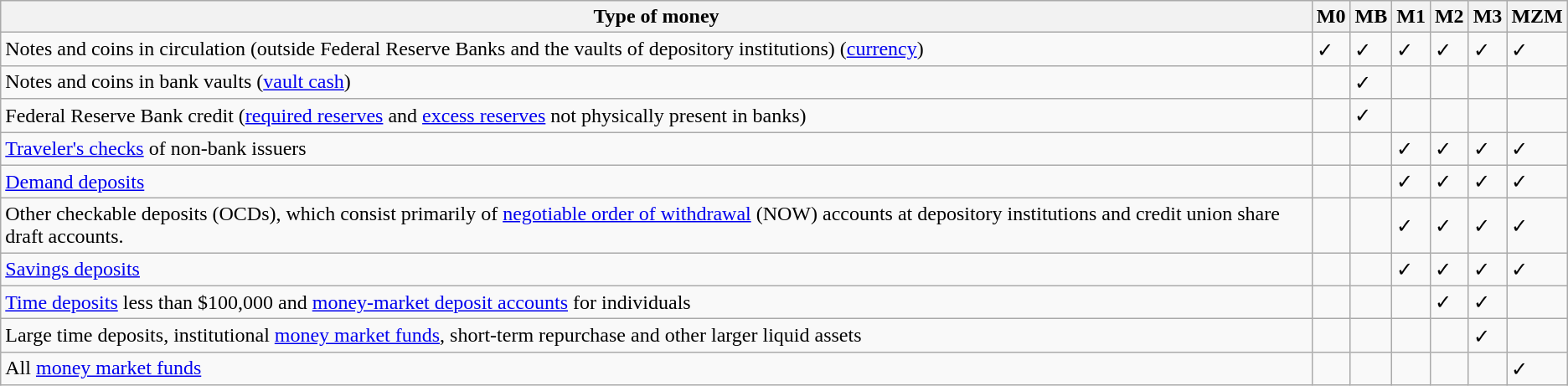<table class="wikitable">
<tr>
<th>Type of money</th>
<th>M0</th>
<th>MB</th>
<th>M1</th>
<th>M2</th>
<th>M3</th>
<th>MZM</th>
</tr>
<tr>
<td>Notes and coins in circulation (outside Federal Reserve Banks and the vaults of depository institutions) (<a href='#'>currency</a>)</td>
<td>✓</td>
<td>✓</td>
<td>✓</td>
<td>✓</td>
<td>✓</td>
<td>✓</td>
</tr>
<tr>
<td>Notes and coins in bank vaults (<a href='#'>vault cash</a>)</td>
<td></td>
<td>✓</td>
<td></td>
<td></td>
<td></td>
<td></td>
</tr>
<tr>
<td>Federal Reserve Bank credit (<a href='#'>required reserves</a> and <a href='#'>excess reserves</a> not physically present in banks)</td>
<td></td>
<td>✓</td>
<td></td>
<td></td>
<td></td>
<td></td>
</tr>
<tr>
<td><a href='#'>Traveler's checks</a> of non-bank issuers</td>
<td></td>
<td></td>
<td>✓</td>
<td>✓</td>
<td>✓</td>
<td>✓</td>
</tr>
<tr>
<td><a href='#'>Demand deposits</a></td>
<td></td>
<td></td>
<td>✓</td>
<td>✓</td>
<td>✓</td>
<td>✓</td>
</tr>
<tr>
<td>Other checkable deposits (OCDs), which consist primarily of <a href='#'>negotiable order of withdrawal</a> (NOW) accounts at depository institutions and credit union share draft accounts.</td>
<td></td>
<td></td>
<td>✓</td>
<td>✓</td>
<td>✓</td>
<td>✓</td>
</tr>
<tr>
<td><a href='#'>Savings deposits</a></td>
<td></td>
<td></td>
<td>✓</td>
<td>✓</td>
<td>✓</td>
<td>✓</td>
</tr>
<tr>
<td><a href='#'>Time deposits</a> less than $100,000 and <a href='#'>money-market deposit accounts</a> for individuals</td>
<td></td>
<td></td>
<td></td>
<td>✓</td>
<td>✓</td>
<td></td>
</tr>
<tr>
<td>Large time deposits, institutional <a href='#'>money market funds</a>, short-term repurchase and other larger liquid assets</td>
<td></td>
<td></td>
<td></td>
<td></td>
<td>✓</td>
<td></td>
</tr>
<tr>
<td>All <a href='#'>money market funds</a></td>
<td></td>
<td></td>
<td></td>
<td></td>
<td></td>
<td>✓</td>
</tr>
</table>
